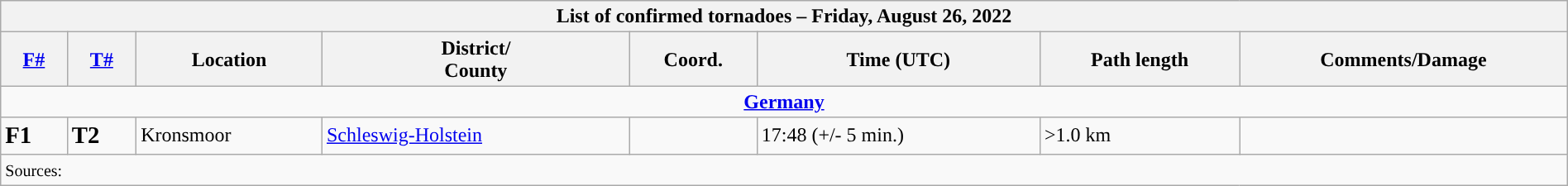<table class="wikitable collapsible" width="100%">
<tr>
<th colspan="8">List of confirmed tornadoes – Friday, August 26, 2022</th>
</tr>
<tr>
<th><a href='#'>F#</a></th>
<th><a href='#'>T#</a></th>
<th>Location</th>
<th>District/<br>County</th>
<th>Coord.</th>
<th>Time (UTC)</th>
<th>Path length</th>
<th>Comments/Damage</th>
</tr>
<tr>
<td colspan="8" align=center><strong><a href='#'>Germany</a></strong></td>
</tr>
<tr>
<td><big><strong>F1</strong></big></td>
<td><big><strong>T2</strong></big></td>
<td>Kronsmoor</td>
<td><a href='#'>Schleswig-Holstein</a></td>
<td></td>
<td>17:48 (+/- 5 min.)</td>
<td>>1.0 km</td>
<td></td>
</tr>
<tr>
<td colspan="8"><small>Sources:  </small></td>
</tr>
</table>
